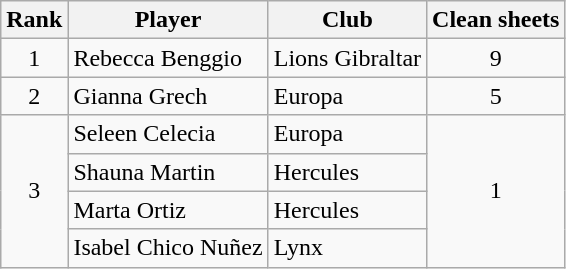<table class="wikitable" style="text-align:center">
<tr>
<th>Rank</th>
<th>Player</th>
<th>Club</th>
<th>Clean sheets</th>
</tr>
<tr>
<td rowspan=1>1</td>
<td align="left"> Rebecca Benggio</td>
<td align="left">Lions Gibraltar</td>
<td rowspan=1>9</td>
</tr>
<tr>
<td rowspan=1>2</td>
<td align="left"> Gianna Grech</td>
<td align="left">Europa</td>
<td rowspan=1>5</td>
</tr>
<tr>
<td rowspan=4>3</td>
<td align="left"> Seleen Celecia</td>
<td align="left">Europa</td>
<td rowspan=4>1</td>
</tr>
<tr>
<td align="left"> Shauna Martin</td>
<td align="left">Hercules</td>
</tr>
<tr>
<td align="left"> Marta Ortiz</td>
<td align="left">Hercules</td>
</tr>
<tr>
<td align="left"> Isabel Chico Nuñez</td>
<td align="left">Lynx</td>
</tr>
</table>
